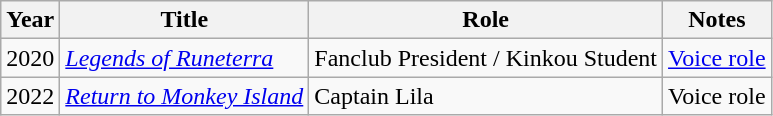<table class="wikitable">
<tr>
<th>Year</th>
<th>Title</th>
<th>Role</th>
<th>Notes</th>
</tr>
<tr>
<td>2020</td>
<td><em><a href='#'>Legends of Runeterra</a></em></td>
<td>Fanclub President / Kinkou Student</td>
<td><a href='#'>Voice role</a></td>
</tr>
<tr>
<td>2022</td>
<td><em><a href='#'>Return to Monkey Island</a></em></td>
<td>Captain Lila</td>
<td>Voice role</td>
</tr>
</table>
